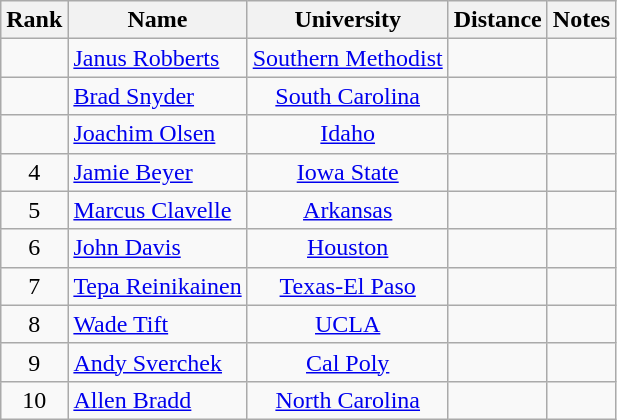<table class="wikitable sortable" style="text-align:center">
<tr>
<th>Rank</th>
<th>Name</th>
<th>University</th>
<th>Distance</th>
<th>Notes</th>
</tr>
<tr>
<td></td>
<td align=left><a href='#'>Janus Robberts</a> </td>
<td><a href='#'>Southern Methodist</a></td>
<td></td>
<td></td>
</tr>
<tr>
<td></td>
<td align=left><a href='#'>Brad Snyder</a> </td>
<td><a href='#'>South Carolina</a></td>
<td></td>
<td></td>
</tr>
<tr>
<td></td>
<td align=left><a href='#'>Joachim Olsen</a> </td>
<td><a href='#'>Idaho</a></td>
<td></td>
<td></td>
</tr>
<tr>
<td>4</td>
<td align=left><a href='#'>Jamie Beyer</a></td>
<td><a href='#'>Iowa State</a></td>
<td></td>
<td></td>
</tr>
<tr>
<td>5</td>
<td align=left><a href='#'>Marcus Clavelle</a></td>
<td><a href='#'>Arkansas</a></td>
<td></td>
<td></td>
</tr>
<tr>
<td>6</td>
<td align=left><a href='#'>John Davis</a></td>
<td><a href='#'>Houston</a></td>
<td></td>
<td></td>
</tr>
<tr>
<td>7</td>
<td align=left><a href='#'>Tepa Reinikainen</a> </td>
<td><a href='#'>Texas-El Paso</a></td>
<td></td>
<td></td>
</tr>
<tr>
<td>8</td>
<td align=left><a href='#'>Wade Tift</a></td>
<td><a href='#'>UCLA</a></td>
<td></td>
<td></td>
</tr>
<tr>
<td>9</td>
<td align=left><a href='#'>Andy Sverchek</a></td>
<td><a href='#'>Cal Poly</a></td>
<td></td>
<td></td>
</tr>
<tr>
<td>10</td>
<td align=left><a href='#'>Allen Bradd</a></td>
<td><a href='#'>North Carolina</a></td>
<td></td>
<td></td>
</tr>
</table>
